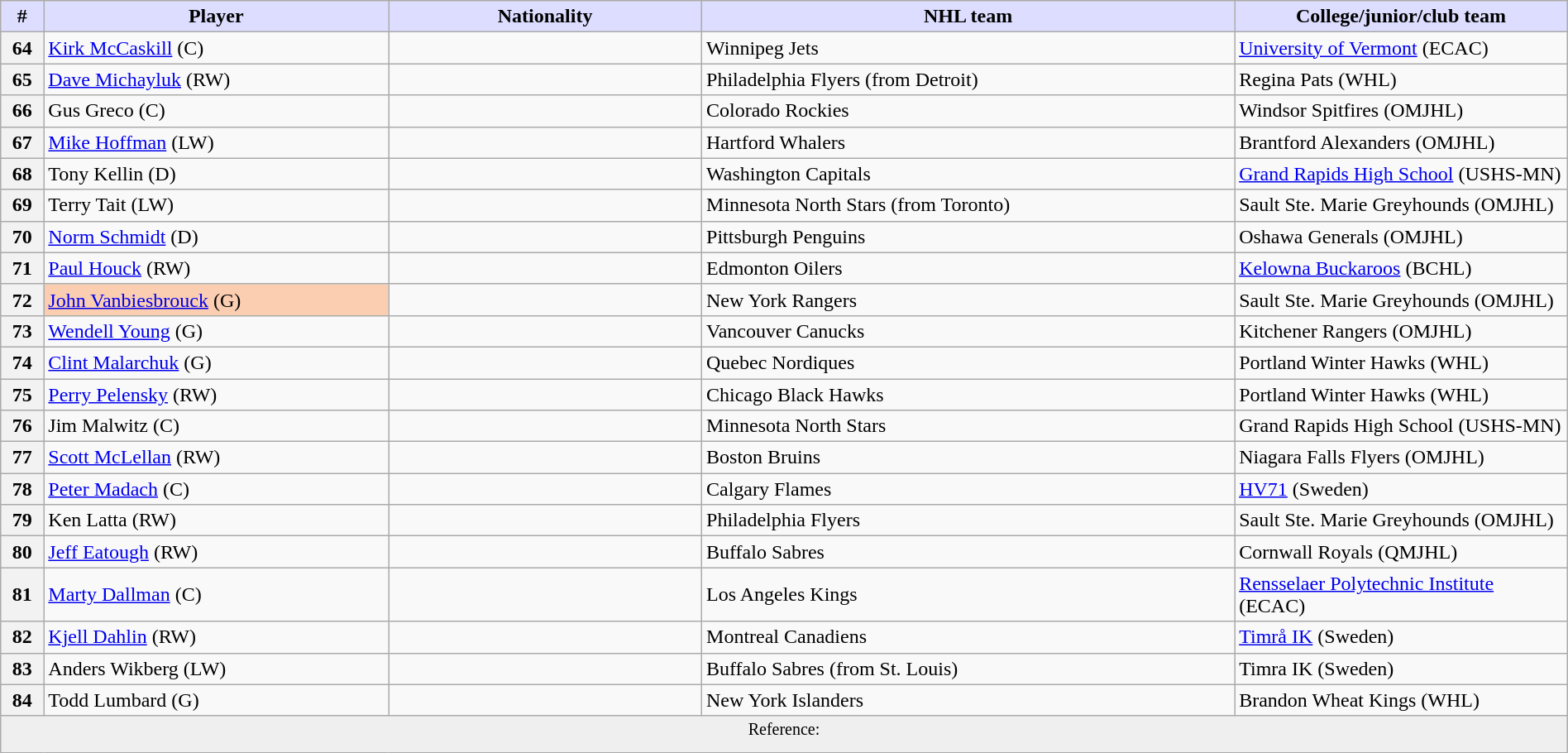<table class="wikitable" style="width: 100%">
<tr>
<th style="background:#ddf; width:2.75%;">#</th>
<th style="background:#ddf; width:22.0%;">Player</th>
<th style="background:#ddf; width:20.0%;">Nationality</th>
<th style="background:#ddf; width:34.0%;">NHL team</th>
<th style="background:#ddf; width:100.0%;">College/junior/club team</th>
</tr>
<tr>
<th>64</th>
<td><a href='#'>Kirk McCaskill</a> (C)</td>
<td></td>
<td>Winnipeg Jets</td>
<td><a href='#'>University of Vermont</a> (ECAC)</td>
</tr>
<tr>
<th>65</th>
<td><a href='#'>Dave Michayluk</a> (RW)</td>
<td></td>
<td>Philadelphia Flyers (from Detroit)</td>
<td>Regina Pats (WHL)</td>
</tr>
<tr>
<th>66</th>
<td>Gus Greco (C)</td>
<td></td>
<td>Colorado Rockies</td>
<td>Windsor Spitfires (OMJHL)</td>
</tr>
<tr>
<th>67</th>
<td><a href='#'>Mike Hoffman</a> (LW)</td>
<td></td>
<td>Hartford Whalers</td>
<td>Brantford Alexanders (OMJHL)</td>
</tr>
<tr>
<th>68</th>
<td>Tony Kellin (D)</td>
<td></td>
<td>Washington Capitals</td>
<td><a href='#'>Grand Rapids High School</a> (USHS-MN)</td>
</tr>
<tr>
<th>69</th>
<td>Terry Tait (LW)</td>
<td></td>
<td>Minnesota North Stars (from Toronto)</td>
<td>Sault Ste. Marie Greyhounds (OMJHL)</td>
</tr>
<tr>
<th>70</th>
<td><a href='#'>Norm Schmidt</a> (D)</td>
<td></td>
<td>Pittsburgh Penguins</td>
<td>Oshawa Generals (OMJHL)</td>
</tr>
<tr>
<th>71</th>
<td><a href='#'>Paul Houck</a> (RW)</td>
<td></td>
<td>Edmonton Oilers</td>
<td><a href='#'>Kelowna Buckaroos</a> (BCHL)</td>
</tr>
<tr>
<th>72</th>
<td bgcolor="#FBCEB1"><a href='#'>John Vanbiesbrouck</a> (G)</td>
<td></td>
<td>New York Rangers</td>
<td>Sault Ste. Marie Greyhounds (OMJHL)</td>
</tr>
<tr>
<th>73</th>
<td><a href='#'>Wendell Young</a> (G)</td>
<td></td>
<td>Vancouver Canucks</td>
<td>Kitchener Rangers (OMJHL)</td>
</tr>
<tr>
<th>74</th>
<td><a href='#'>Clint Malarchuk</a> (G)</td>
<td></td>
<td>Quebec Nordiques</td>
<td>Portland Winter Hawks (WHL)</td>
</tr>
<tr>
<th>75</th>
<td><a href='#'>Perry Pelensky</a> (RW)</td>
<td></td>
<td>Chicago Black Hawks</td>
<td>Portland Winter Hawks (WHL)</td>
</tr>
<tr>
<th>76</th>
<td>Jim Malwitz (C)</td>
<td></td>
<td>Minnesota North Stars</td>
<td>Grand Rapids High School (USHS-MN)</td>
</tr>
<tr>
<th>77</th>
<td><a href='#'>Scott McLellan</a> (RW)</td>
<td></td>
<td>Boston Bruins</td>
<td>Niagara Falls Flyers (OMJHL)</td>
</tr>
<tr>
<th>78</th>
<td><a href='#'>Peter Madach</a> (C)</td>
<td></td>
<td>Calgary Flames</td>
<td><a href='#'>HV71</a> (Sweden)</td>
</tr>
<tr>
<th>79</th>
<td>Ken Latta (RW)</td>
<td></td>
<td>Philadelphia Flyers</td>
<td>Sault Ste. Marie Greyhounds (OMJHL)</td>
</tr>
<tr>
<th>80</th>
<td><a href='#'>Jeff Eatough</a> (RW)</td>
<td></td>
<td>Buffalo Sabres</td>
<td>Cornwall Royals (QMJHL)</td>
</tr>
<tr>
<th>81</th>
<td><a href='#'>Marty Dallman</a> (C)</td>
<td></td>
<td>Los Angeles Kings</td>
<td><a href='#'>Rensselaer Polytechnic Institute</a> (ECAC)</td>
</tr>
<tr>
<th>82</th>
<td><a href='#'>Kjell Dahlin</a> (RW)</td>
<td></td>
<td>Montreal Canadiens</td>
<td><a href='#'>Timrå IK</a> (Sweden)</td>
</tr>
<tr>
<th>83</th>
<td>Anders Wikberg (LW)</td>
<td></td>
<td>Buffalo Sabres (from St. Louis)</td>
<td>Timra IK (Sweden)</td>
</tr>
<tr>
<th>84</th>
<td>Todd Lumbard (G)</td>
<td></td>
<td>New York Islanders</td>
<td>Brandon Wheat Kings (WHL)</td>
</tr>
<tr>
<td align=center colspan="6" bgcolor="#efefef"><sup>Reference:  </sup></td>
</tr>
</table>
